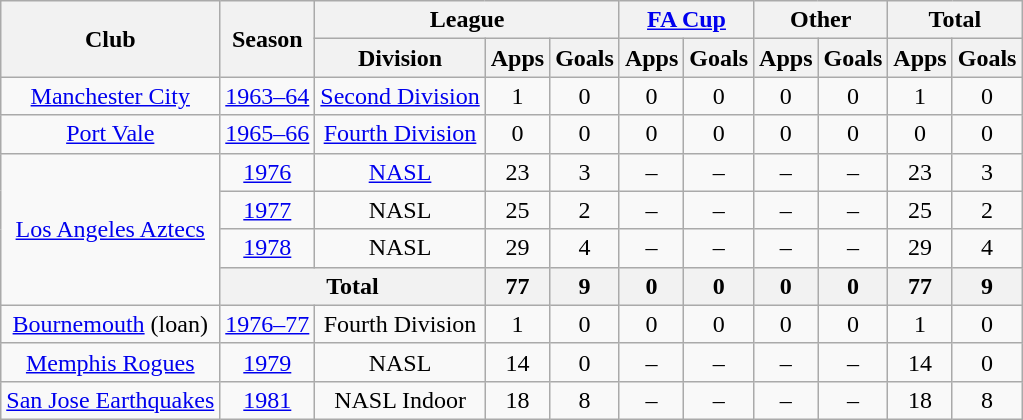<table class="wikitable" style="text-align:center">
<tr>
<th rowspan="2">Club</th>
<th rowspan="2">Season</th>
<th colspan="3">League</th>
<th colspan="2"><a href='#'>FA Cup</a></th>
<th colspan="2">Other</th>
<th colspan="2">Total</th>
</tr>
<tr>
<th>Division</th>
<th>Apps</th>
<th>Goals</th>
<th>Apps</th>
<th>Goals</th>
<th>Apps</th>
<th>Goals</th>
<th>Apps</th>
<th>Goals</th>
</tr>
<tr>
<td><a href='#'>Manchester City</a></td>
<td><a href='#'>1963–64</a></td>
<td><a href='#'>Second Division</a></td>
<td>1</td>
<td>0</td>
<td>0</td>
<td>0</td>
<td>0</td>
<td>0</td>
<td>1</td>
<td>0</td>
</tr>
<tr>
<td><a href='#'>Port Vale</a></td>
<td><a href='#'>1965–66</a></td>
<td><a href='#'>Fourth Division</a></td>
<td>0</td>
<td>0</td>
<td>0</td>
<td>0</td>
<td>0</td>
<td>0</td>
<td>0</td>
<td>0</td>
</tr>
<tr>
<td rowspan="4"><a href='#'>Los Angeles Aztecs</a></td>
<td><a href='#'>1976</a></td>
<td><a href='#'>NASL</a></td>
<td>23</td>
<td>3</td>
<td>–</td>
<td>–</td>
<td>–</td>
<td>–</td>
<td>23</td>
<td>3</td>
</tr>
<tr>
<td><a href='#'>1977</a></td>
<td>NASL</td>
<td>25</td>
<td>2</td>
<td>–</td>
<td>–</td>
<td>–</td>
<td>–</td>
<td>25</td>
<td>2</td>
</tr>
<tr>
<td><a href='#'>1978</a></td>
<td>NASL</td>
<td>29</td>
<td>4</td>
<td>–</td>
<td>–</td>
<td>–</td>
<td>–</td>
<td>29</td>
<td>4</td>
</tr>
<tr>
<th colspan="2">Total</th>
<th>77</th>
<th>9</th>
<th>0</th>
<th>0</th>
<th>0</th>
<th>0</th>
<th>77</th>
<th>9</th>
</tr>
<tr>
<td><a href='#'>Bournemouth</a> (loan)</td>
<td><a href='#'>1976–77</a></td>
<td>Fourth Division</td>
<td>1</td>
<td>0</td>
<td>0</td>
<td>0</td>
<td>0</td>
<td>0</td>
<td>1</td>
<td>0</td>
</tr>
<tr>
<td><a href='#'>Memphis Rogues</a></td>
<td><a href='#'>1979</a></td>
<td>NASL</td>
<td>14</td>
<td>0</td>
<td>–</td>
<td>–</td>
<td>–</td>
<td>–</td>
<td>14</td>
<td>0</td>
</tr>
<tr>
<td><a href='#'>San Jose Earthquakes</a></td>
<td><a href='#'>1981</a></td>
<td>NASL Indoor</td>
<td>18</td>
<td>8</td>
<td>–</td>
<td>–</td>
<td>–</td>
<td>–</td>
<td>18</td>
<td>8</td>
</tr>
</table>
